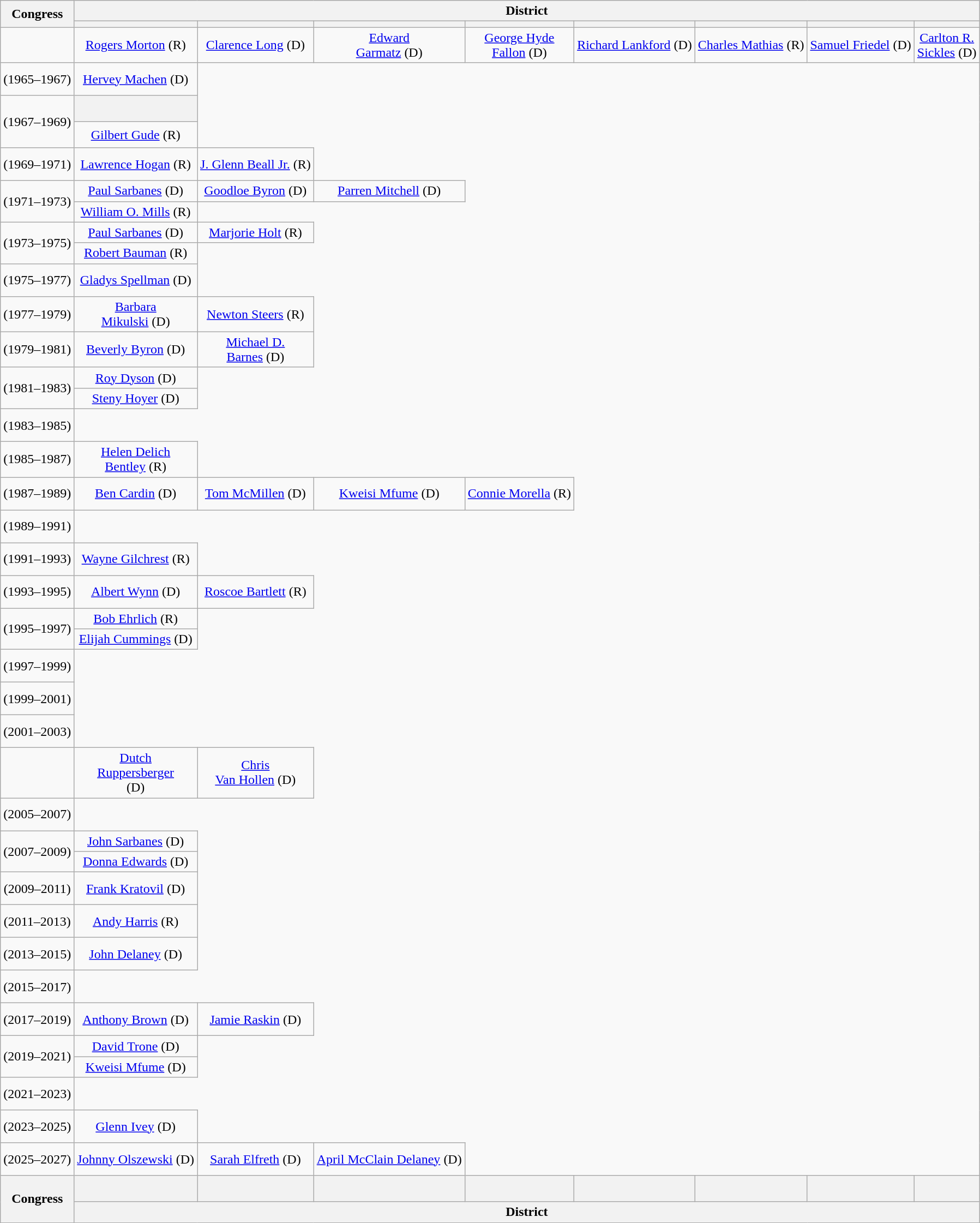<table class=wikitable style="text-align:center">
<tr>
<th rowspan=2>Congress</th>
<th colspan=8>District</th>
</tr>
<tr>
<th></th>
<th></th>
<th></th>
<th></th>
<th></th>
<th></th>
<th></th>
<th></th>
</tr>
<tr style="height:2.5em">
<td><strong></strong> </td>
<td><a href='#'>Rogers Morton</a> (R)</td>
<td><a href='#'>Clarence Long</a> (D)</td>
<td><a href='#'>Edward<br>Garmatz</a> (D)</td>
<td><a href='#'>George Hyde<br>Fallon</a> (D)</td>
<td><a href='#'>Richard Lankford</a> (D)</td>
<td><a href='#'>Charles Mathias</a> (R)</td>
<td><a href='#'>Samuel Friedel</a> (D)</td>
<td><a href='#'>Carlton R.<br>Sickles</a> (D)</td>
</tr>
<tr style="height:2.5em">
<td><strong></strong> (1965–1967)</td>
<td><a href='#'>Hervey Machen</a> (D)</td>
</tr>
<tr style="height:2em">
<td rowspan=2><strong></strong> (1967–1969)</td>
<th></th>
</tr>
<tr style="height:2em">
<td><a href='#'>Gilbert Gude</a> (R)</td>
</tr>
<tr style="height:2.5em">
<td><strong></strong> (1969–1971)</td>
<td><a href='#'>Lawrence Hogan</a> (R)</td>
<td><a href='#'>J. Glenn Beall Jr.</a> (R)</td>
</tr>
<tr style="height:1.5em">
<td rowspan=2><strong></strong> (1971–1973)</td>
<td><a href='#'>Paul Sarbanes</a> (D)</td>
<td><a href='#'>Goodloe Byron</a> (D)</td>
<td><a href='#'>Parren Mitchell</a> (D)</td>
</tr>
<tr style="height:1.5em">
<td><a href='#'>William O. Mills</a> (R)</td>
</tr>
<tr style="height:1.5em">
<td rowspan=2><strong></strong> (1973–1975)</td>
<td><a href='#'>Paul Sarbanes</a> (D)</td>
<td><a href='#'>Marjorie Holt</a> (R)</td>
</tr>
<tr style="height:1.5em">
<td><a href='#'>Robert Bauman</a> (R)</td>
</tr>
<tr style="height:2.5em">
<td><strong></strong> (1975–1977)</td>
<td><a href='#'>Gladys Spellman</a> (D)</td>
</tr>
<tr style="height:2.5em">
<td><strong></strong> (1977–1979)</td>
<td><a href='#'>Barbara<br>Mikulski</a> (D)</td>
<td><a href='#'>Newton Steers</a> (R)</td>
</tr>
<tr style="height:2.5em">
<td><strong></strong> (1979–1981)</td>
<td><a href='#'>Beverly Byron</a> (D)</td>
<td><a href='#'>Michael D.<br>Barnes</a> (D)</td>
</tr>
<tr style="height:1.5em">
<td rowspan=2><strong></strong> (1981–1983)</td>
<td><a href='#'>Roy Dyson</a> (D)</td>
</tr>
<tr style="height:1.5em">
<td><a href='#'>Steny Hoyer</a> (D)</td>
</tr>
<tr style="height:2.5em">
<td><strong></strong> (1983–1985)</td>
</tr>
<tr style="height:2.5em">
<td><strong></strong> (1985–1987)</td>
<td><a href='#'>Helen Delich<br>Bentley</a> (R)</td>
</tr>
<tr style="height:2.5em">
<td><strong></strong> (1987–1989)</td>
<td><a href='#'>Ben Cardin</a> (D)</td>
<td><a href='#'>Tom McMillen</a> (D)</td>
<td><a href='#'>Kweisi Mfume</a> (D)</td>
<td><a href='#'>Connie Morella</a> (R)</td>
</tr>
<tr style="height:2.5em">
<td><strong></strong> (1989–1991)</td>
</tr>
<tr style="height:2.5em">
<td><strong></strong> (1991–1993)</td>
<td><a href='#'>Wayne Gilchrest</a> (R)</td>
</tr>
<tr style="height:2.5em">
<td><strong></strong> (1993–1995)</td>
<td><a href='#'>Albert Wynn</a> (D)</td>
<td><a href='#'>Roscoe Bartlett</a> (R)</td>
</tr>
<tr style="height:1.5em">
<td rowspan=2><strong></strong> (1995–1997)</td>
<td><a href='#'>Bob Ehrlich</a> (R)</td>
</tr>
<tr style="height:1.5em">
<td><a href='#'>Elijah Cummings</a> (D)</td>
</tr>
<tr style="height:2.5em">
<td><strong></strong> (1997–1999)</td>
</tr>
<tr style="height:2.5em">
<td><strong></strong> (1999–2001)</td>
</tr>
<tr style="height:2.5em">
<td><strong></strong> (2001–2003)</td>
</tr>
<tr style="height:2.5em">
<td><strong></strong> </td>
<td><a href='#'>Dutch<br>Ruppersberger</a><br>(D)</td>
<td><a href='#'>Chris<br>Van Hollen</a> (D)</td>
</tr>
<tr style="height:2.5em">
<td><strong></strong> (2005–2007)</td>
</tr>
<tr style="height:1.5em">
<td rowspan=2><strong></strong> (2007–2009)</td>
<td><a href='#'>John Sarbanes</a> (D)</td>
</tr>
<tr style="height:1.5em">
<td><a href='#'>Donna Edwards</a> (D)</td>
</tr>
<tr style="height:2.5em">
<td><strong></strong> (2009–2011)</td>
<td><a href='#'>Frank Kratovil</a> (D)</td>
</tr>
<tr style="height:2.5em">
<td><strong></strong> (2011–2013)</td>
<td><a href='#'>Andy Harris</a> (R)</td>
</tr>
<tr style="height:2.5em">
<td><strong></strong> (2013–2015)</td>
<td><a href='#'>John Delaney</a> (D)</td>
</tr>
<tr style="height:2.5em">
<td><strong></strong> (2015–2017)</td>
</tr>
<tr style="height:2.5em">
<td><strong></strong> (2017–2019)</td>
<td><a href='#'>Anthony Brown</a> (D)</td>
<td><a href='#'>Jamie Raskin</a> (D)</td>
</tr>
<tr style="height:1.5em">
<td rowspan= 2><strong></strong> (2019–2021)</td>
<td><a href='#'>David Trone</a> (D)</td>
</tr>
<tr style="height:1.5em">
<td><a href='#'>Kweisi Mfume</a> (D)</td>
</tr>
<tr style="height:2.5em">
<td><strong></strong> (2021–2023)</td>
</tr>
<tr style="height:2.5em">
<td><strong></strong> (2023–2025)</td>
<td><a href='#'>Glenn Ivey</a> (D)</td>
</tr>
<tr style="height:2.5em">
<td><strong></strong> (2025–2027)</td>
<td><a href='#'>Johnny Olszewski</a> (D)</td>
<td><a href='#'>Sarah Elfreth</a> (D)</td>
<td><a href='#'>April McClain Delaney</a> (D)</td>
</tr>
<tr style="height:2em">
<th rowspan=2>Congress</th>
<th></th>
<th></th>
<th></th>
<th></th>
<th></th>
<th></th>
<th></th>
<th></th>
</tr>
<tr>
<th colspan=8>District</th>
</tr>
</table>
